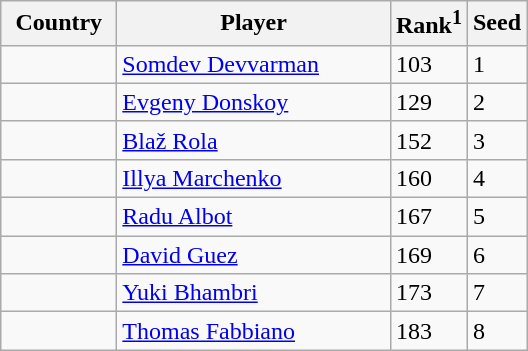<table class="sortable wikitable">
<tr>
<th width="70">Country</th>
<th width="175">Player</th>
<th>Rank<sup>1</sup></th>
<th>Seed</th>
</tr>
<tr>
<td></td>
<td><a href='#'>Somdev Devvarman</a></td>
<td>103</td>
<td>1</td>
</tr>
<tr>
<td></td>
<td><a href='#'>Evgeny Donskoy</a></td>
<td>129</td>
<td>2</td>
</tr>
<tr>
<td></td>
<td><a href='#'>Blaž Rola</a></td>
<td>152</td>
<td>3</td>
</tr>
<tr>
<td></td>
<td><a href='#'>Illya Marchenko</a></td>
<td>160</td>
<td>4</td>
</tr>
<tr>
<td></td>
<td><a href='#'>Radu Albot</a></td>
<td>167</td>
<td>5</td>
</tr>
<tr>
<td></td>
<td><a href='#'>David Guez</a></td>
<td>169</td>
<td>6</td>
</tr>
<tr>
<td></td>
<td><a href='#'>Yuki Bhambri</a></td>
<td>173</td>
<td>7</td>
</tr>
<tr>
<td></td>
<td><a href='#'>Thomas Fabbiano</a></td>
<td>183</td>
<td>8</td>
</tr>
</table>
